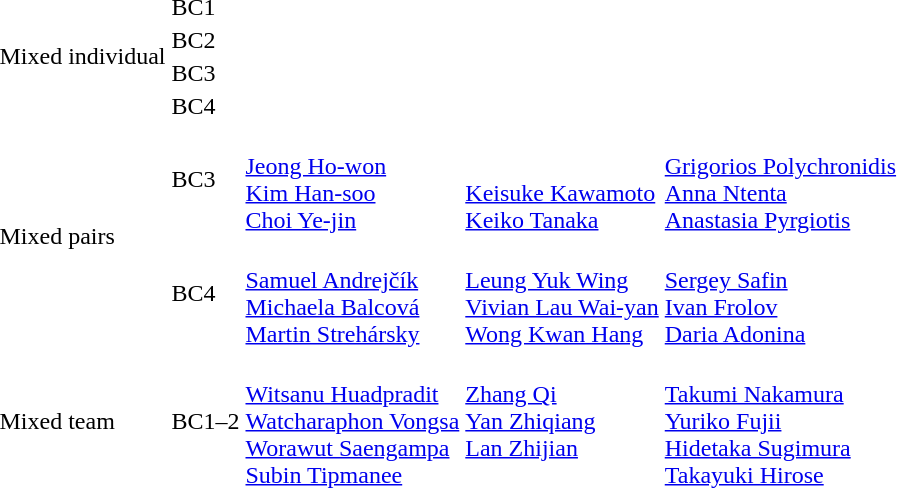<table>
<tr>
<td rowspan=4>Mixed individual</td>
<td>BC1<br></td>
<td></td>
<td></td>
<td nowrap></td>
</tr>
<tr>
<td>BC2<br></td>
<td></td>
<td></td>
<td></td>
</tr>
<tr>
<td>BC3<br></td>
<td></td>
<td nowrap></td>
<td></td>
</tr>
<tr>
<td>BC4<br></td>
<td></td>
<td></td>
<td></td>
</tr>
<tr>
<td rowspan=2>Mixed pairs</td>
<td>BC3<br></td>
<td><br><a href='#'>Jeong Ho-won</a><br><a href='#'>Kim Han-soo</a><br><a href='#'>Choi Ye-jin</a></td>
<td><br><br><a href='#'>Keisuke Kawamoto</a><br><a href='#'>Keiko Tanaka</a></td>
<td><br><a href='#'>Grigorios Polychronidis</a><br><a href='#'>Anna Ntenta</a><br><a href='#'>Anastasia Pyrgiotis</a></td>
</tr>
<tr>
<td>BC4<br></td>
<td><br><a href='#'>Samuel Andrejčík</a><br><a href='#'>Michaela Balcová</a><br><a href='#'>Martin Strehársky</a></td>
<td><br><a href='#'>Leung Yuk Wing</a><br><a href='#'>Vivian Lau Wai-yan</a><br><a href='#'>Wong Kwan Hang</a></td>
<td><br><a href='#'>Sergey Safin</a><br><a href='#'>Ivan Frolov</a><br><a href='#'>Daria Adonina</a></td>
</tr>
<tr>
<td>Mixed team</td>
<td>BC1–2<br></td>
<td nowrap><br><a href='#'>Witsanu Huadpradit</a> <br> <a href='#'>Watcharaphon Vongsa</a> <br> <a href='#'>Worawut Saengampa</a> <br> <a href='#'>Subin Tipmanee</a></td>
<td valign=top><br><a href='#'>Zhang Qi</a><br><a href='#'>Yan Zhiqiang</a><br><a href='#'>Lan Zhijian</a></td>
<td><br><a href='#'>Takumi Nakamura</a><br><a href='#'>Yuriko Fujii</a><br><a href='#'>Hidetaka Sugimura</a><br><a href='#'>Takayuki Hirose</a></td>
</tr>
</table>
